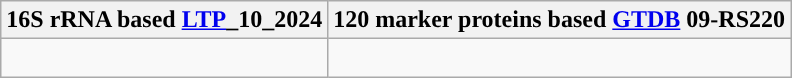<table class="wikitable">
<tr>
<th colspan=1>16S rRNA based <a href='#'>LTP</a>_10_2024</th>
<th colspan=1>120 marker proteins based <a href='#'>GTDB</a> 09-RS220</th>
</tr>
<tr>
<td style="vertical-align:top"><br></td>
<td><br></td>
</tr>
</table>
